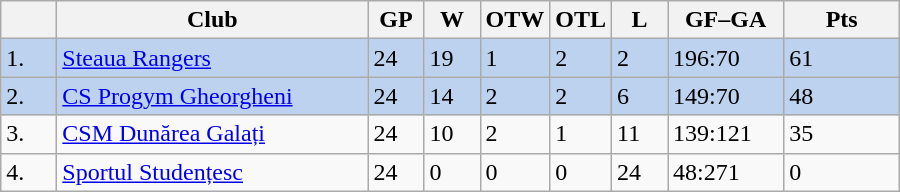<table class="wikitable">
<tr>
<th width="30"></th>
<th width="200">Club</th>
<th width="30">GP</th>
<th width="30">W</th>
<th width="30">OTW</th>
<th width="30">OTL</th>
<th width="30">L</th>
<th width="70">GF–GA</th>
<th width="70">Pts</th>
</tr>
<tr bgcolor="#BCD2EE">
<td>1.</td>
<td align="left"><a href='#'>Steaua Rangers</a></td>
<td>24</td>
<td>19</td>
<td>1</td>
<td>2</td>
<td>2</td>
<td>196:70</td>
<td>61</td>
</tr>
<tr bgcolor="#BCD2EE">
<td>2.</td>
<td align="left"><a href='#'>CS Progym Gheorgheni</a></td>
<td>24</td>
<td>14</td>
<td>2</td>
<td>2</td>
<td>6</td>
<td>149:70</td>
<td>48</td>
</tr>
<tr>
<td>3.</td>
<td align="left"><a href='#'>CSM Dunărea Galați</a></td>
<td>24</td>
<td>10</td>
<td>2</td>
<td>1</td>
<td>11</td>
<td>139:121</td>
<td>35</td>
</tr>
<tr>
<td>4.</td>
<td align="left"><a href='#'>Sportul Studențesc</a></td>
<td>24</td>
<td>0</td>
<td>0</td>
<td>0</td>
<td>24</td>
<td>48:271</td>
<td>0</td>
</tr>
</table>
